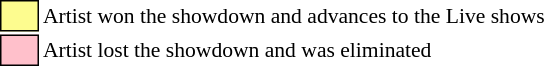<table class="toccolours" style="font-size: 90%; white-space: nowrap;">
<tr>
<td style="background-color:#fdfc8f; border: 1px solid black">      </td>
<td>Artist won the showdown and advances to the Live shows</td>
</tr>
<tr>
<td style="background-color:pink; border: 1px solid black">      </td>
<td>Artist lost the showdown and was eliminated</td>
</tr>
<tr>
</tr>
</table>
